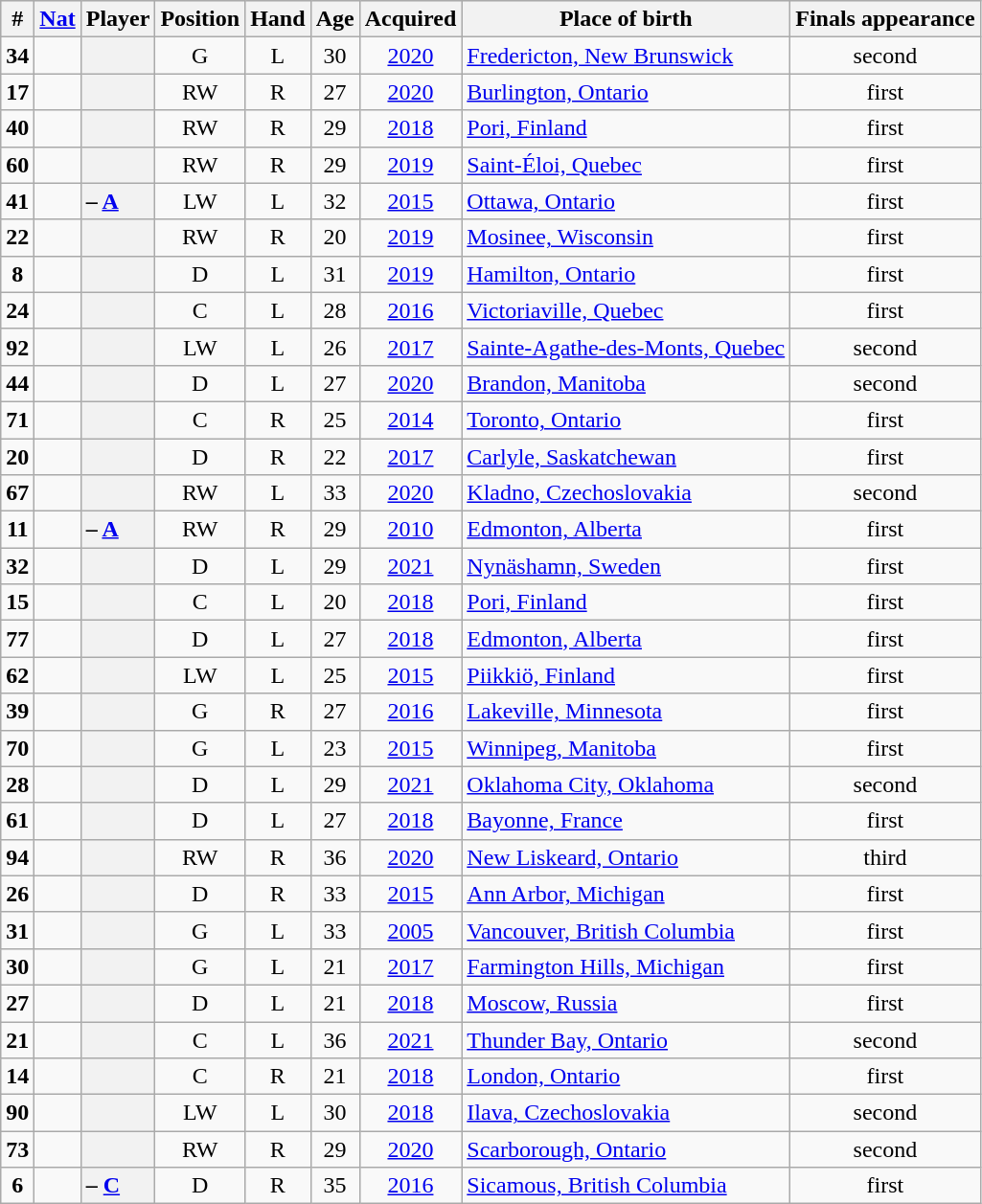<table class="sortable wikitable plainrowheaders" style="text-align:center;">
<tr style="background:#ddd;">
<th scope="col">#</th>
<th scope="col"><a href='#'>Nat</a></th>
<th scope="col">Player</th>
<th scope="col">Position</th>
<th scope="col">Hand</th>
<th scope="col">Age</th>
<th scope="col">Acquired</th>
<th scope="col" class="unsortable">Place of birth</th>
<th scope="col" class="unsortable">Finals appearance</th>
</tr>
<tr>
<td><strong>34</strong></td>
<td></td>
<th scope="row" style="text-align:left;"></th>
<td>G</td>
<td>L</td>
<td>30</td>
<td><a href='#'>2020</a></td>
<td style="text-align:left;"><a href='#'>Fredericton, New Brunswick</a></td>
<td>second </td>
</tr>
<tr>
<td><strong>17</strong></td>
<td></td>
<th scope="row" style="text-align:left;"></th>
<td>RW</td>
<td>R</td>
<td>27</td>
<td><a href='#'>2020</a></td>
<td style="text-align:left;"><a href='#'>Burlington, Ontario</a></td>
<td>first</td>
</tr>
<tr>
<td><strong>40</strong></td>
<td></td>
<th scope="row" style="text-align:left;"></th>
<td>RW</td>
<td>R</td>
<td>29</td>
<td><a href='#'>2018</a></td>
<td style="text-align:left;"><a href='#'>Pori, Finland</a></td>
<td>first</td>
</tr>
<tr>
<td><strong>60</strong></td>
<td></td>
<th scope="row" style="text-align:left;"></th>
<td>RW</td>
<td>R</td>
<td>29</td>
<td><a href='#'>2019</a></td>
<td style="text-align:left;"><a href='#'>Saint-Éloi, Quebec</a></td>
<td>first</td>
</tr>
<tr>
<td><strong>41</strong></td>
<td></td>
<th scope="row" style="text-align:left;"> – <strong><a href='#'>A</a></strong></th>
<td>LW</td>
<td>L</td>
<td>32</td>
<td><a href='#'>2015</a></td>
<td style="text-align:left;"><a href='#'>Ottawa, Ontario</a></td>
<td>first</td>
</tr>
<tr>
<td><strong>22</strong></td>
<td></td>
<th scope="row" style="text-align:left;"></th>
<td>RW</td>
<td>R</td>
<td>20</td>
<td><a href='#'>2019</a></td>
<td style="text-align:left;"><a href='#'>Mosinee, Wisconsin</a></td>
<td>first</td>
</tr>
<tr>
<td><strong>8</strong></td>
<td></td>
<th scope="row" style="text-align:left;"></th>
<td>D</td>
<td>L</td>
<td>31</td>
<td><a href='#'>2019</a></td>
<td style="text-align:left;"><a href='#'>Hamilton, Ontario</a></td>
<td>first</td>
</tr>
<tr>
<td><strong>24</strong></td>
<td></td>
<th scope="row" style="text-align:left;"></th>
<td>C</td>
<td>L</td>
<td>28</td>
<td><a href='#'>2016</a></td>
<td style="text-align:left;"><a href='#'>Victoriaville, Quebec</a></td>
<td>first</td>
</tr>
<tr>
<td><strong>92</strong></td>
<td></td>
<th scope="row" style="text-align:left;"></th>
<td>LW</td>
<td>L</td>
<td>26</td>
<td><a href='#'>2017</a></td>
<td style="text-align:left;"><a href='#'>Sainte-Agathe-des-Monts, Quebec</a></td>
<td>second </td>
</tr>
<tr>
<td><strong>44</strong></td>
<td></td>
<th scope="row" style="text-align:left;"></th>
<td>D</td>
<td>L</td>
<td>27</td>
<td><a href='#'>2020</a></td>
<td style="text-align:left;"><a href='#'>Brandon, Manitoba</a></td>
<td>second </td>
</tr>
<tr>
<td><strong>71</strong></td>
<td></td>
<th scope="row" style="text-align:left;"></th>
<td>C</td>
<td>R</td>
<td>25</td>
<td><a href='#'>2014</a></td>
<td style="text-align:left;"><a href='#'>Toronto, Ontario</a></td>
<td>first</td>
</tr>
<tr>
<td><strong>20</strong></td>
<td></td>
<th scope="row" style="text-align:left;"></th>
<td>D</td>
<td>R</td>
<td>22</td>
<td><a href='#'>2017</a></td>
<td style="text-align:left;"><a href='#'>Carlyle, Saskatchewan</a></td>
<td>first</td>
</tr>
<tr>
<td><strong>67</strong></td>
<td></td>
<th scope="row" style="text-align:left;"></th>
<td>RW</td>
<td>L</td>
<td>33</td>
<td><a href='#'>2020</a></td>
<td style="text-align:left;"><a href='#'>Kladno, Czechoslovakia</a></td>
<td>second </td>
</tr>
<tr>
<td><strong>11</strong></td>
<td></td>
<th scope="row" style="text-align:left;"> – <strong><a href='#'>A</a></strong></th>
<td>RW</td>
<td>R</td>
<td>29</td>
<td><a href='#'>2010</a></td>
<td style="text-align:left;"><a href='#'>Edmonton, Alberta</a></td>
<td>first</td>
</tr>
<tr>
<td><strong>32</strong></td>
<td></td>
<th scope="row" style="text-align:left;"></th>
<td>D</td>
<td>L</td>
<td>29</td>
<td><a href='#'>2021</a></td>
<td style="text-align:left;"><a href='#'>Nynäshamn, Sweden</a></td>
<td>first</td>
</tr>
<tr>
<td><strong>15</strong></td>
<td></td>
<th scope="row" style="text-align:left;"></th>
<td>C</td>
<td>L</td>
<td>20</td>
<td><a href='#'>2018</a></td>
<td style="text-align:left;"><a href='#'>Pori, Finland</a></td>
<td>first</td>
</tr>
<tr>
<td><strong>77</strong></td>
<td></td>
<th scope="row" style="text-align:left;"></th>
<td>D</td>
<td>L</td>
<td>27</td>
<td><a href='#'>2018</a></td>
<td style="text-align:left;"><a href='#'>Edmonton, Alberta</a></td>
<td>first</td>
</tr>
<tr>
<td><strong>62</strong></td>
<td></td>
<th scope="row" style="text-align:left;"></th>
<td>LW</td>
<td>L</td>
<td>25</td>
<td><a href='#'>2015</a></td>
<td style="text-align:left;"><a href='#'>Piikkiö, Finland</a></td>
<td>first</td>
</tr>
<tr>
<td><strong>39</strong></td>
<td></td>
<th scope="row" style="text-align:left;"></th>
<td>G</td>
<td>R</td>
<td>27</td>
<td><a href='#'>2016</a></td>
<td style="text-align:left;"><a href='#'>Lakeville, Minnesota</a></td>
<td>first</td>
</tr>
<tr>
<td><strong>70</strong></td>
<td></td>
<th scope="row" style="text-align:left;"></th>
<td>G</td>
<td>L</td>
<td>23</td>
<td><a href='#'>2015</a></td>
<td style="text-align:left;"><a href='#'>Winnipeg, Manitoba</a></td>
<td>first</td>
</tr>
<tr>
<td><strong>28</strong></td>
<td></td>
<th scope="row" style="text-align:left;"></th>
<td>D</td>
<td>L</td>
<td>29</td>
<td><a href='#'>2021</a></td>
<td style="text-align:left;"><a href='#'>Oklahoma City, Oklahoma</a></td>
<td>second </td>
</tr>
<tr>
<td><strong>61</strong></td>
<td></td>
<th scope="row" style="text-align:left;"></th>
<td>D</td>
<td>L</td>
<td>27</td>
<td><a href='#'>2018</a></td>
<td style="text-align:left;"><a href='#'>Bayonne, France</a></td>
<td>first</td>
</tr>
<tr>
<td><strong>94</strong></td>
<td></td>
<th scope="row" style="text-align:left;"></th>
<td>RW</td>
<td>R</td>
<td>36</td>
<td><a href='#'>2020</a></td>
<td style="text-align:left;"><a href='#'>New Liskeard, Ontario</a></td>
<td>third </td>
</tr>
<tr>
<td><strong>26</strong></td>
<td></td>
<th scope="row" style="text-align:left;"></th>
<td>D</td>
<td>R</td>
<td>33</td>
<td><a href='#'>2015</a></td>
<td style="text-align:left;"><a href='#'>Ann Arbor, Michigan</a></td>
<td>first</td>
</tr>
<tr>
<td><strong>31</strong></td>
<td></td>
<th scope="row" style="text-align:left;"></th>
<td>G</td>
<td>L</td>
<td>33</td>
<td><a href='#'>2005</a></td>
<td style="text-align:left;"><a href='#'>Vancouver, British Columbia</a></td>
<td>first</td>
</tr>
<tr>
<td><strong>30</strong></td>
<td></td>
<th scope="row" style="text-align:left;"></th>
<td>G</td>
<td>L</td>
<td>21</td>
<td><a href='#'>2017</a></td>
<td style="text-align:left;"><a href='#'>Farmington Hills, Michigan</a></td>
<td>first</td>
</tr>
<tr>
<td><strong>27</strong></td>
<td></td>
<th scope="row" style="text-align:left;"></th>
<td>D</td>
<td>L</td>
<td>21</td>
<td><a href='#'>2018</a></td>
<td style="text-align:left;"><a href='#'>Moscow, Russia</a></td>
<td>first</td>
</tr>
<tr>
<td><strong>21</strong></td>
<td></td>
<th scope="row" style="text-align:left;"></th>
<td>C</td>
<td>L</td>
<td>36</td>
<td><a href='#'>2021</a></td>
<td style="text-align:left;"><a href='#'>Thunder Bay, Ontario</a></td>
<td>second </td>
</tr>
<tr>
<td><strong>14</strong></td>
<td></td>
<th scope="row" style="text-align:left;"></th>
<td>C</td>
<td>R</td>
<td>21</td>
<td><a href='#'>2018</a></td>
<td style="text-align:left;"><a href='#'>London, Ontario</a></td>
<td>first</td>
</tr>
<tr>
<td><strong>90</strong></td>
<td></td>
<th scope="row" style="text-align:left;"></th>
<td>LW</td>
<td>L</td>
<td>30</td>
<td><a href='#'>2018</a></td>
<td style="text-align:left;"><a href='#'>Ilava, Czechoslovakia</a></td>
<td>second </td>
</tr>
<tr>
<td><strong>73</strong></td>
<td></td>
<th scope="row" style="text-align:left;"></th>
<td>RW</td>
<td>R</td>
<td>29</td>
<td><a href='#'>2020</a></td>
<td style="text-align:left;"><a href='#'>Scarborough, Ontario</a></td>
<td>second </td>
</tr>
<tr>
<td><strong>6</strong></td>
<td></td>
<th scope="row" style="text-align:left;"> – <strong><a href='#'>C</a></strong></th>
<td>D</td>
<td>R</td>
<td>35</td>
<td><a href='#'>2016</a></td>
<td style="text-align:left;"><a href='#'>Sicamous, British Columbia</a></td>
<td>first</td>
</tr>
</table>
